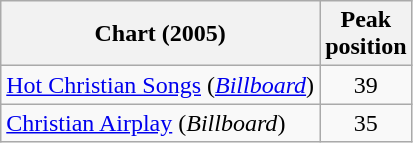<table class="wikitable">
<tr>
<th align="left">Chart (2005)</th>
<th align="center">Peak<br> position</th>
</tr>
<tr>
<td align="left"><a href='#'>Hot Christian Songs</a> (<em><a href='#'>Billboard</a></em>)</td>
<td align="center">39</td>
</tr>
<tr>
<td align="left"><a href='#'>Christian Airplay</a> (<em>Billboard</em>)</td>
<td align="center">35</td>
</tr>
</table>
